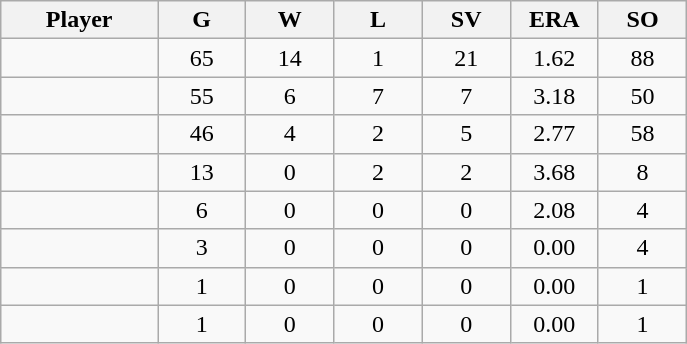<table class="wikitable sortable">
<tr>
<th bgcolor="#DDDDFF" width="16%">Player</th>
<th bgcolor="#DDDDFF" width="9%">G</th>
<th bgcolor="#DDDDFF" width="9%">W</th>
<th bgcolor="#DDDDFF" width="9%">L</th>
<th bgcolor="#DDDDFF" width="9%">SV</th>
<th bgcolor="#DDDDFF" width="9%">ERA</th>
<th bgcolor="#DDDDFF" width="9%">SO</th>
</tr>
<tr align="center">
<td></td>
<td>65</td>
<td>14</td>
<td>1</td>
<td>21</td>
<td>1.62</td>
<td>88</td>
</tr>
<tr align=center>
<td></td>
<td>55</td>
<td>6</td>
<td>7</td>
<td>7</td>
<td>3.18</td>
<td>50</td>
</tr>
<tr align=center>
<td></td>
<td>46</td>
<td>4</td>
<td>2</td>
<td>5</td>
<td>2.77</td>
<td>58</td>
</tr>
<tr align="center">
<td></td>
<td>13</td>
<td>0</td>
<td>2</td>
<td>2</td>
<td>3.68</td>
<td>8</td>
</tr>
<tr align="center">
<td></td>
<td>6</td>
<td>0</td>
<td>0</td>
<td>0</td>
<td>2.08</td>
<td>4</td>
</tr>
<tr align="center">
<td></td>
<td>3</td>
<td>0</td>
<td>0</td>
<td>0</td>
<td>0.00</td>
<td>4</td>
</tr>
<tr align=center>
<td></td>
<td>1</td>
<td>0</td>
<td>0</td>
<td>0</td>
<td>0.00</td>
<td>1</td>
</tr>
<tr align="center">
<td></td>
<td>1</td>
<td>0</td>
<td>0</td>
<td>0</td>
<td>0.00</td>
<td>1</td>
</tr>
</table>
